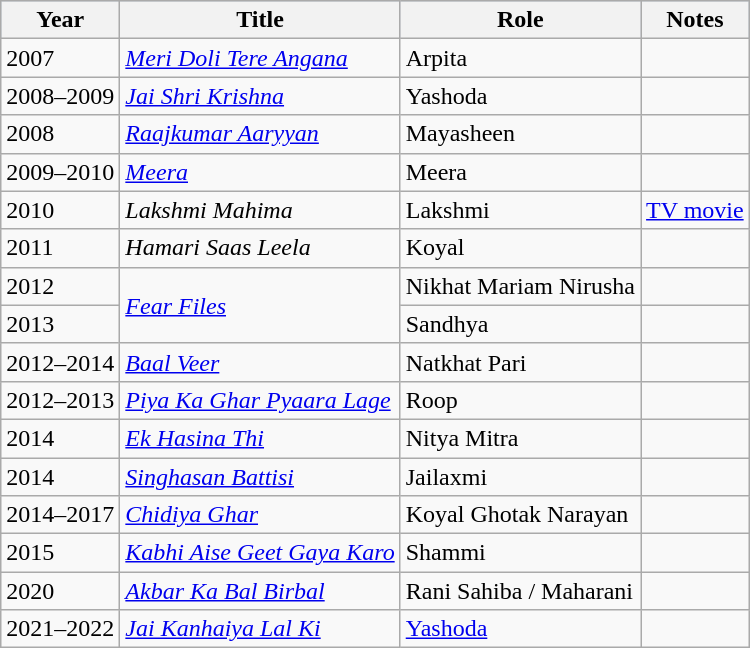<table class="wikitable">
<tr style="background:#b0c4de; text-align:center;">
<th>Year</th>
<th>Title</th>
<th>Role</th>
<th>Notes</th>
</tr>
<tr>
<td>2007</td>
<td><em><a href='#'>Meri Doli Tere Angana</a></em></td>
<td>Arpita</td>
<td></td>
</tr>
<tr>
<td>2008–2009</td>
<td><em><a href='#'>Jai Shri Krishna</a></em></td>
<td>Yashoda</td>
<td></td>
</tr>
<tr>
<td>2008</td>
<td><em><a href='#'>Raajkumar Aaryyan</a></em></td>
<td>Mayasheen</td>
<td></td>
</tr>
<tr>
<td>2009–2010</td>
<td><em><a href='#'>Meera</a></em></td>
<td>Meera</td>
<td></td>
</tr>
<tr>
<td>2010</td>
<td><em>Lakshmi Mahima</em></td>
<td>Lakshmi</td>
<td><a href='#'>TV movie</a></td>
</tr>
<tr>
<td>2011</td>
<td><em>Hamari Saas Leela</em></td>
<td>Koyal</td>
<td></td>
</tr>
<tr>
<td>2012</td>
<td rowspan="2"><em><a href='#'>Fear Files</a></em></td>
<td>Nikhat Mariam Nirusha</td>
<td></td>
</tr>
<tr>
<td>2013</td>
<td>Sandhya</td>
<td></td>
</tr>
<tr>
<td>2012–2014</td>
<td><em><a href='#'>Baal Veer</a></em></td>
<td>Natkhat Pari</td>
<td></td>
</tr>
<tr>
<td>2012–2013</td>
<td><em><a href='#'>Piya Ka Ghar Pyaara Lage</a></em></td>
<td>Roop</td>
<td></td>
</tr>
<tr>
<td>2014</td>
<td><em><a href='#'>Ek Hasina Thi</a></em></td>
<td>Nitya Mitra</td>
<td></td>
</tr>
<tr>
<td>2014</td>
<td><em><a href='#'>Singhasan Battisi</a></em></td>
<td>Jailaxmi</td>
<td></td>
</tr>
<tr>
<td>2014–2017</td>
<td><em><a href='#'>Chidiya Ghar</a></em></td>
<td>Koyal Ghotak Narayan</td>
<td></td>
</tr>
<tr>
<td>2015</td>
<td><em><a href='#'>Kabhi Aise Geet Gaya Karo</a></em></td>
<td>Shammi</td>
<td></td>
</tr>
<tr>
<td>2020</td>
<td><em><a href='#'>Akbar Ka Bal Birbal</a></em></td>
<td>Rani Sahiba / Maharani</td>
<td></td>
</tr>
<tr>
<td>2021–2022</td>
<td><em><a href='#'>Jai Kanhaiya Lal Ki</a></em></td>
<td><a href='#'>Yashoda</a></td>
<td></td>
</tr>
</table>
